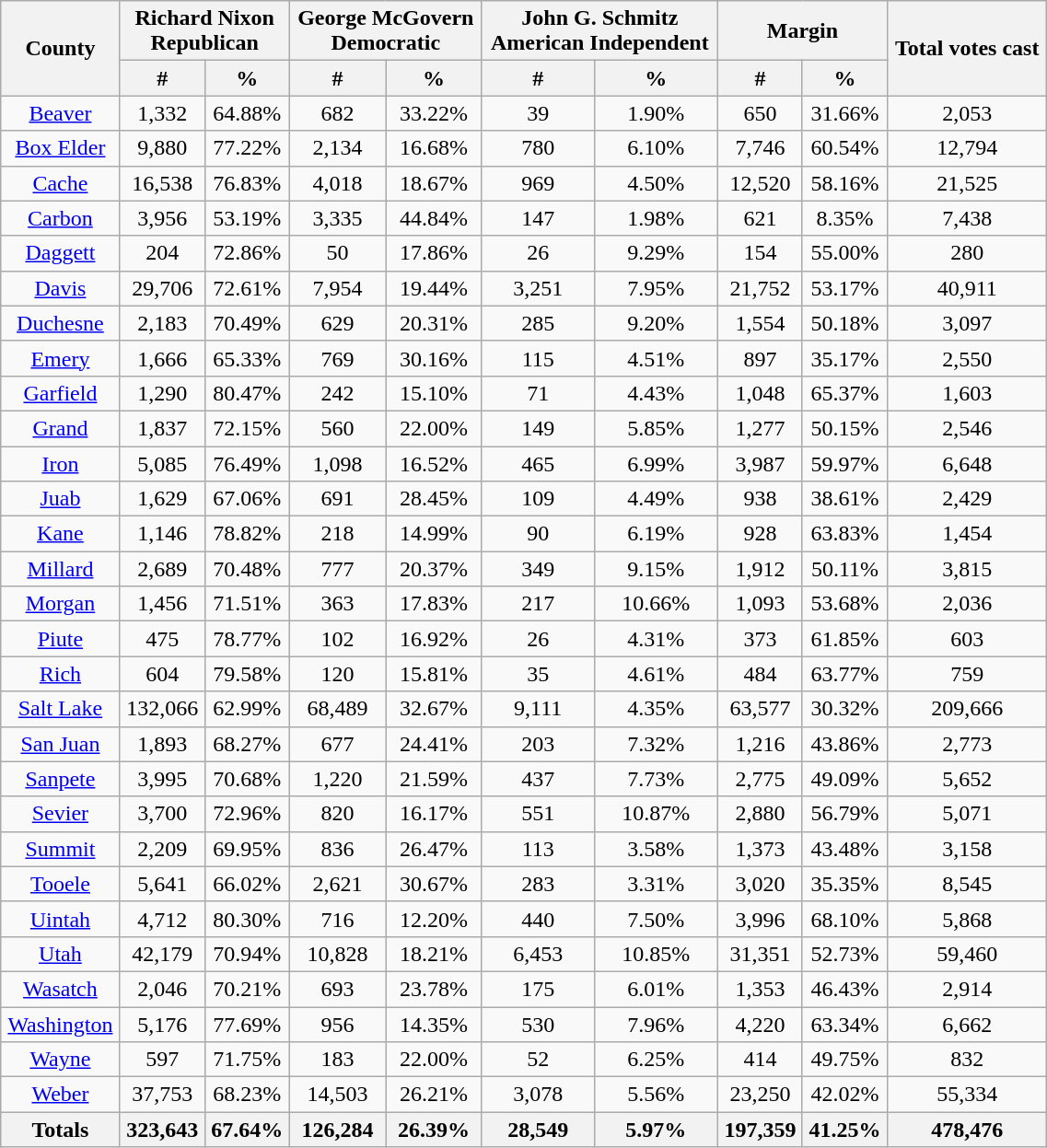<table width="60%"  class="wikitable sortable" style="text-align:center">
<tr>
<th style="text-align:center;" rowspan="2">County</th>
<th style="text-align:center;" colspan="2">Richard Nixon<br>Republican</th>
<th style="text-align:center;" colspan="2">George McGovern<br>Democratic</th>
<th style="text-align:center;" colspan="2">John G. Schmitz<br>American Independent</th>
<th style="text-align:center;" colspan="2">Margin</th>
<th style="text-align:center;" rowspan="2">Total votes cast</th>
</tr>
<tr>
<th style="text-align:center;" data-sort-type="number">#</th>
<th style="text-align:center;" data-sort-type="number">%</th>
<th style="text-align:center;" data-sort-type="number">#</th>
<th style="text-align:center;" data-sort-type="number">%</th>
<th style="text-align:center;" data-sort-type="number">#</th>
<th style="text-align:center;" data-sort-type="number">%</th>
<th style="text-align:center;" data-sort-type="number">#</th>
<th style="text-align:center;" data-sort-type="number">%</th>
</tr>
<tr style="text-align:center;">
<td><a href='#'>Beaver</a></td>
<td>1,332</td>
<td>64.88%</td>
<td>682</td>
<td>33.22%</td>
<td>39</td>
<td>1.90%</td>
<td>650</td>
<td>31.66%</td>
<td>2,053</td>
</tr>
<tr style="text-align:center;">
<td><a href='#'>Box Elder</a></td>
<td>9,880</td>
<td>77.22%</td>
<td>2,134</td>
<td>16.68%</td>
<td>780</td>
<td>6.10%</td>
<td>7,746</td>
<td>60.54%</td>
<td>12,794</td>
</tr>
<tr style="text-align:center;">
<td><a href='#'>Cache</a></td>
<td>16,538</td>
<td>76.83%</td>
<td>4,018</td>
<td>18.67%</td>
<td>969</td>
<td>4.50%</td>
<td>12,520</td>
<td>58.16%</td>
<td>21,525</td>
</tr>
<tr style="text-align:center;">
<td><a href='#'>Carbon</a></td>
<td>3,956</td>
<td>53.19%</td>
<td>3,335</td>
<td>44.84%</td>
<td>147</td>
<td>1.98%</td>
<td>621</td>
<td>8.35%</td>
<td>7,438</td>
</tr>
<tr style="text-align:center;">
<td><a href='#'>Daggett</a></td>
<td>204</td>
<td>72.86%</td>
<td>50</td>
<td>17.86%</td>
<td>26</td>
<td>9.29%</td>
<td>154</td>
<td>55.00%</td>
<td>280</td>
</tr>
<tr style="text-align:center;">
<td><a href='#'>Davis</a></td>
<td>29,706</td>
<td>72.61%</td>
<td>7,954</td>
<td>19.44%</td>
<td>3,251</td>
<td>7.95%</td>
<td>21,752</td>
<td>53.17%</td>
<td>40,911</td>
</tr>
<tr style="text-align:center;">
<td><a href='#'>Duchesne</a></td>
<td>2,183</td>
<td>70.49%</td>
<td>629</td>
<td>20.31%</td>
<td>285</td>
<td>9.20%</td>
<td>1,554</td>
<td>50.18%</td>
<td>3,097</td>
</tr>
<tr style="text-align:center;">
<td><a href='#'>Emery</a></td>
<td>1,666</td>
<td>65.33%</td>
<td>769</td>
<td>30.16%</td>
<td>115</td>
<td>4.51%</td>
<td>897</td>
<td>35.17%</td>
<td>2,550</td>
</tr>
<tr style="text-align:center;">
<td><a href='#'>Garfield</a></td>
<td>1,290</td>
<td>80.47%</td>
<td>242</td>
<td>15.10%</td>
<td>71</td>
<td>4.43%</td>
<td>1,048</td>
<td>65.37%</td>
<td>1,603</td>
</tr>
<tr style="text-align:center;">
<td><a href='#'>Grand</a></td>
<td>1,837</td>
<td>72.15%</td>
<td>560</td>
<td>22.00%</td>
<td>149</td>
<td>5.85%</td>
<td>1,277</td>
<td>50.15%</td>
<td>2,546</td>
</tr>
<tr style="text-align:center;">
<td><a href='#'>Iron</a></td>
<td>5,085</td>
<td>76.49%</td>
<td>1,098</td>
<td>16.52%</td>
<td>465</td>
<td>6.99%</td>
<td>3,987</td>
<td>59.97%</td>
<td>6,648</td>
</tr>
<tr style="text-align:center;">
<td><a href='#'>Juab</a></td>
<td>1,629</td>
<td>67.06%</td>
<td>691</td>
<td>28.45%</td>
<td>109</td>
<td>4.49%</td>
<td>938</td>
<td>38.61%</td>
<td>2,429</td>
</tr>
<tr style="text-align:center;">
<td><a href='#'>Kane</a></td>
<td>1,146</td>
<td>78.82%</td>
<td>218</td>
<td>14.99%</td>
<td>90</td>
<td>6.19%</td>
<td>928</td>
<td>63.83%</td>
<td>1,454</td>
</tr>
<tr style="text-align:center;">
<td><a href='#'>Millard</a></td>
<td>2,689</td>
<td>70.48%</td>
<td>777</td>
<td>20.37%</td>
<td>349</td>
<td>9.15%</td>
<td>1,912</td>
<td>50.11%</td>
<td>3,815</td>
</tr>
<tr style="text-align:center;">
<td><a href='#'>Morgan</a></td>
<td>1,456</td>
<td>71.51%</td>
<td>363</td>
<td>17.83%</td>
<td>217</td>
<td>10.66%</td>
<td>1,093</td>
<td>53.68%</td>
<td>2,036</td>
</tr>
<tr style="text-align:center;">
<td><a href='#'>Piute</a></td>
<td>475</td>
<td>78.77%</td>
<td>102</td>
<td>16.92%</td>
<td>26</td>
<td>4.31%</td>
<td>373</td>
<td>61.85%</td>
<td>603</td>
</tr>
<tr style="text-align:center;">
<td><a href='#'>Rich</a></td>
<td>604</td>
<td>79.58%</td>
<td>120</td>
<td>15.81%</td>
<td>35</td>
<td>4.61%</td>
<td>484</td>
<td>63.77%</td>
<td>759</td>
</tr>
<tr style="text-align:center;">
<td><a href='#'>Salt Lake</a></td>
<td>132,066</td>
<td>62.99%</td>
<td>68,489</td>
<td>32.67%</td>
<td>9,111</td>
<td>4.35%</td>
<td>63,577</td>
<td>30.32%</td>
<td>209,666</td>
</tr>
<tr style="text-align:center;">
<td><a href='#'>San Juan</a></td>
<td>1,893</td>
<td>68.27%</td>
<td>677</td>
<td>24.41%</td>
<td>203</td>
<td>7.32%</td>
<td>1,216</td>
<td>43.86%</td>
<td>2,773</td>
</tr>
<tr style="text-align:center;">
<td><a href='#'>Sanpete</a></td>
<td>3,995</td>
<td>70.68%</td>
<td>1,220</td>
<td>21.59%</td>
<td>437</td>
<td>7.73%</td>
<td>2,775</td>
<td>49.09%</td>
<td>5,652</td>
</tr>
<tr style="text-align:center;">
<td><a href='#'>Sevier</a></td>
<td>3,700</td>
<td>72.96%</td>
<td>820</td>
<td>16.17%</td>
<td>551</td>
<td>10.87%</td>
<td>2,880</td>
<td>56.79%</td>
<td>5,071</td>
</tr>
<tr style="text-align:center;">
<td><a href='#'>Summit</a></td>
<td>2,209</td>
<td>69.95%</td>
<td>836</td>
<td>26.47%</td>
<td>113</td>
<td>3.58%</td>
<td>1,373</td>
<td>43.48%</td>
<td>3,158</td>
</tr>
<tr style="text-align:center;">
<td><a href='#'>Tooele</a></td>
<td>5,641</td>
<td>66.02%</td>
<td>2,621</td>
<td>30.67%</td>
<td>283</td>
<td>3.31%</td>
<td>3,020</td>
<td>35.35%</td>
<td>8,545</td>
</tr>
<tr style="text-align:center;">
<td><a href='#'>Uintah</a></td>
<td>4,712</td>
<td>80.30%</td>
<td>716</td>
<td>12.20%</td>
<td>440</td>
<td>7.50%</td>
<td>3,996</td>
<td>68.10%</td>
<td>5,868</td>
</tr>
<tr style="text-align:center;">
<td><a href='#'>Utah</a></td>
<td>42,179</td>
<td>70.94%</td>
<td>10,828</td>
<td>18.21%</td>
<td>6,453</td>
<td>10.85%</td>
<td>31,351</td>
<td>52.73%</td>
<td>59,460</td>
</tr>
<tr style="text-align:center;">
<td><a href='#'>Wasatch</a></td>
<td>2,046</td>
<td>70.21%</td>
<td>693</td>
<td>23.78%</td>
<td>175</td>
<td>6.01%</td>
<td>1,353</td>
<td>46.43%</td>
<td>2,914</td>
</tr>
<tr style="text-align:center;">
<td><a href='#'>Washington</a></td>
<td>5,176</td>
<td>77.69%</td>
<td>956</td>
<td>14.35%</td>
<td>530</td>
<td>7.96%</td>
<td>4,220</td>
<td>63.34%</td>
<td>6,662</td>
</tr>
<tr style="text-align:center;">
<td><a href='#'>Wayne</a></td>
<td>597</td>
<td>71.75%</td>
<td>183</td>
<td>22.00%</td>
<td>52</td>
<td>6.25%</td>
<td>414</td>
<td>49.75%</td>
<td>832</td>
</tr>
<tr style="text-align:center;">
<td><a href='#'>Weber</a></td>
<td>37,753</td>
<td>68.23%</td>
<td>14,503</td>
<td>26.21%</td>
<td>3,078</td>
<td>5.56%</td>
<td>23,250</td>
<td>42.02%</td>
<td>55,334</td>
</tr>
<tr style="text-align:center;">
<th>Totals</th>
<th>323,643</th>
<th>67.64%</th>
<th>126,284</th>
<th>26.39%</th>
<th>28,549</th>
<th>5.97%</th>
<th>197,359</th>
<th>41.25%</th>
<th>478,476</th>
</tr>
</table>
